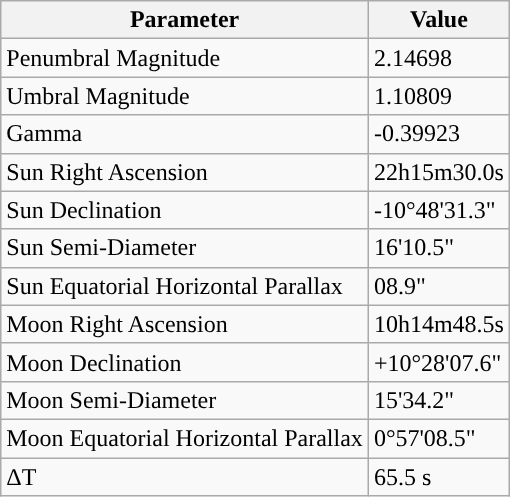<table class="wikitable">
<tr>
<th>Parameter</th>
<th>Value</th>
</tr>
<tr>
<td>Penumbral Magnitude</td>
<td>2.14698</td>
</tr>
<tr>
<td>Umbral Magnitude</td>
<td>1.10809</td>
</tr>
<tr>
<td>Gamma</td>
<td>-0.39923</td>
</tr>
<tr>
<td>Sun Right Ascension</td>
<td>22h15m30.0s</td>
</tr>
<tr>
<td>Sun Declination</td>
<td>-10°48'31.3"</td>
</tr>
<tr>
<td>Sun Semi-Diameter</td>
<td>16'10.5"</td>
</tr>
<tr>
<td>Sun Equatorial Horizontal Parallax</td>
<td>08.9"</td>
</tr>
<tr>
<td>Moon Right Ascension</td>
<td>10h14m48.5s</td>
</tr>
<tr>
<td>Moon Declination</td>
<td>+10°28'07.6"</td>
</tr>
<tr>
<td>Moon Semi-Diameter</td>
<td>15'34.2"</td>
</tr>
<tr>
<td>Moon Equatorial Horizontal Parallax</td>
<td>0°57'08.5"</td>
</tr>
<tr>
<td>ΔT</td>
<td>65.5 s</td>
</tr>
</table>
